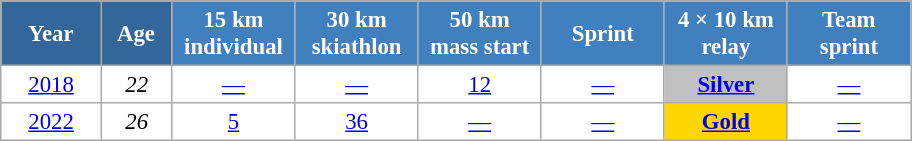<table class="wikitable" style="font-size:95%; text-align:center; border:grey solid 1px; border-collapse:collapse; background:#ffffff;">
<tr>
<th style="background-color:#369; color:white; width:60px;"> Year </th>
<th style="background-color:#369; color:white; width:40px;"> Age </th>
<th style="background-color:#4180be; color:white; width:75px;"> 15 km <br> individual </th>
<th style="background-color:#4180be; color:white; width:75px;"> 30 km <br> skiathlon </th>
<th style="background-color:#4180be; color:white; width:75px;"> 50 km <br> mass start </th>
<th style="background-color:#4180be; color:white; width:75px;"> Sprint </th>
<th style="background-color:#4180be; color:white; width:75px;"> 4 × 10 km <br> relay </th>
<th style="background-color:#4180be; color:white; width:75px;"> Team <br> sprint </th>
</tr>
<tr>
<td><a href='#'>2018</a></td>
<td><em>22</em></td>
<td><a href='#'>—</a></td>
<td><a href='#'>—</a></td>
<td><a href='#'>12</a></td>
<td><a href='#'>—</a></td>
<td bgcolor=silver><a href='#'><strong>Silver</strong></a></td>
<td><a href='#'>—</a></td>
</tr>
<tr>
<td><a href='#'>2022</a></td>
<td><em>26</em></td>
<td><a href='#'>5</a></td>
<td><a href='#'>36</a></td>
<td><a href='#'>—</a></td>
<td><a href='#'>—</a></td>
<td bgcolor=gold><a href='#'><strong>Gold</strong></a></td>
<td><a href='#'>—</a></td>
</tr>
</table>
